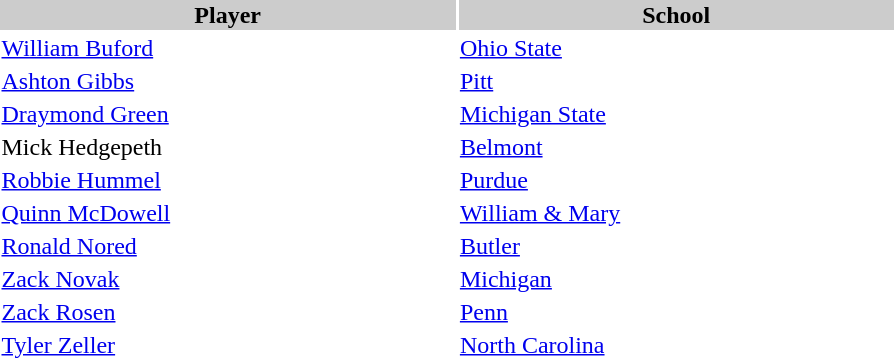<table style="width:600px" "border:'1' 'solid' 'gray' ">
<tr>
<th style="background:#CCCCCC;width:23%">Player</th>
<th style="background:#CCCCCC;width:22%">School</th>
</tr>
<tr>
<td><a href='#'>William Buford</a></td>
<td><a href='#'>Ohio State</a></td>
</tr>
<tr>
<td><a href='#'>Ashton Gibbs</a></td>
<td><a href='#'>Pitt</a></td>
</tr>
<tr>
<td><a href='#'>Draymond Green</a></td>
<td><a href='#'>Michigan State</a></td>
</tr>
<tr>
<td>Mick Hedgepeth</td>
<td><a href='#'>Belmont</a></td>
</tr>
<tr>
<td><a href='#'>Robbie Hummel</a></td>
<td><a href='#'>Purdue</a></td>
</tr>
<tr>
<td><a href='#'>Quinn McDowell</a></td>
<td><a href='#'>William & Mary</a></td>
</tr>
<tr>
<td><a href='#'>Ronald Nored</a></td>
<td><a href='#'>Butler</a></td>
</tr>
<tr>
<td><a href='#'>Zack Novak</a></td>
<td><a href='#'>Michigan</a></td>
</tr>
<tr>
<td><a href='#'>Zack Rosen</a></td>
<td><a href='#'>Penn</a></td>
</tr>
<tr>
<td><a href='#'>Tyler Zeller</a></td>
<td><a href='#'>North Carolina</a></td>
</tr>
</table>
